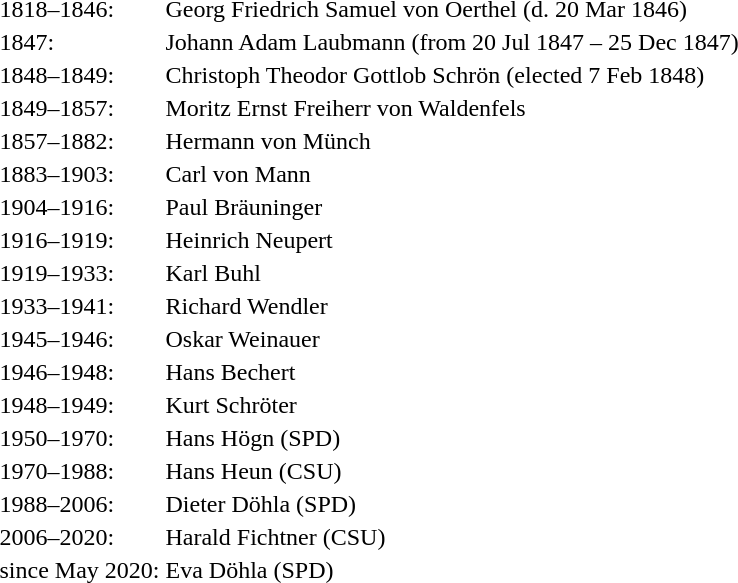<table>
<tr>
<td>1818–1846:</td>
<td>Georg Friedrich Samuel von Oerthel (d. 20 Mar 1846)</td>
</tr>
<tr>
<td>1847:</td>
<td>Johann Adam Laubmann (from 20 Jul 1847 – 25 Dec 1847)</td>
</tr>
<tr>
<td>1848–1849:</td>
<td>Christoph Theodor Gottlob Schrön (elected 7 Feb 1848)</td>
</tr>
<tr>
<td>1849–1857:</td>
<td>Moritz Ernst Freiherr von Waldenfels</td>
</tr>
<tr>
<td>1857–1882:</td>
<td>Hermann von Münch</td>
</tr>
<tr>
<td>1883–1903:</td>
<td>Carl von Mann</td>
</tr>
<tr>
<td>1904–1916:</td>
<td>Paul Bräuninger</td>
</tr>
<tr>
<td>1916–1919:</td>
<td>Heinrich Neupert</td>
</tr>
<tr>
<td>1919–1933:</td>
<td>Karl Buhl</td>
</tr>
<tr>
<td>1933–1941:</td>
<td>Richard Wendler</td>
</tr>
<tr>
<td>1945–1946:</td>
<td>Oskar Weinauer</td>
</tr>
<tr>
<td>1946–1948:</td>
<td>Hans Bechert</td>
</tr>
<tr>
<td>1948–1949:</td>
<td>Kurt Schröter</td>
</tr>
<tr>
<td>1950–1970:</td>
<td>Hans Högn (SPD)</td>
</tr>
<tr>
<td>1970–1988:</td>
<td>Hans Heun (CSU)</td>
</tr>
<tr>
<td>1988–2006:</td>
<td>Dieter Döhla (SPD)</td>
</tr>
<tr>
<td>2006–2020:</td>
<td>Harald Fichtner (CSU)</td>
</tr>
<tr>
<td>since May 2020:</td>
<td>Eva Döhla (SPD)</td>
</tr>
</table>
